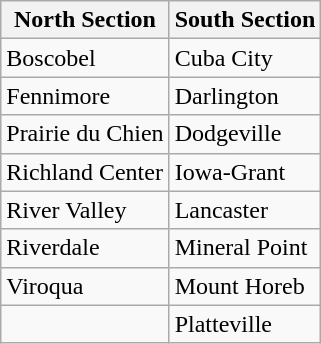<table class="wikitable">
<tr>
<th>North Section</th>
<th>South Section</th>
</tr>
<tr>
<td>Boscobel</td>
<td>Cuba City</td>
</tr>
<tr>
<td>Fennimore</td>
<td>Darlington</td>
</tr>
<tr>
<td>Prairie du Chien</td>
<td>Dodgeville</td>
</tr>
<tr>
<td>Richland Center</td>
<td>Iowa-Grant</td>
</tr>
<tr>
<td>River Valley</td>
<td>Lancaster</td>
</tr>
<tr>
<td>Riverdale</td>
<td>Mineral Point</td>
</tr>
<tr>
<td>Viroqua</td>
<td>Mount Horeb</td>
</tr>
<tr>
<td></td>
<td>Platteville</td>
</tr>
</table>
